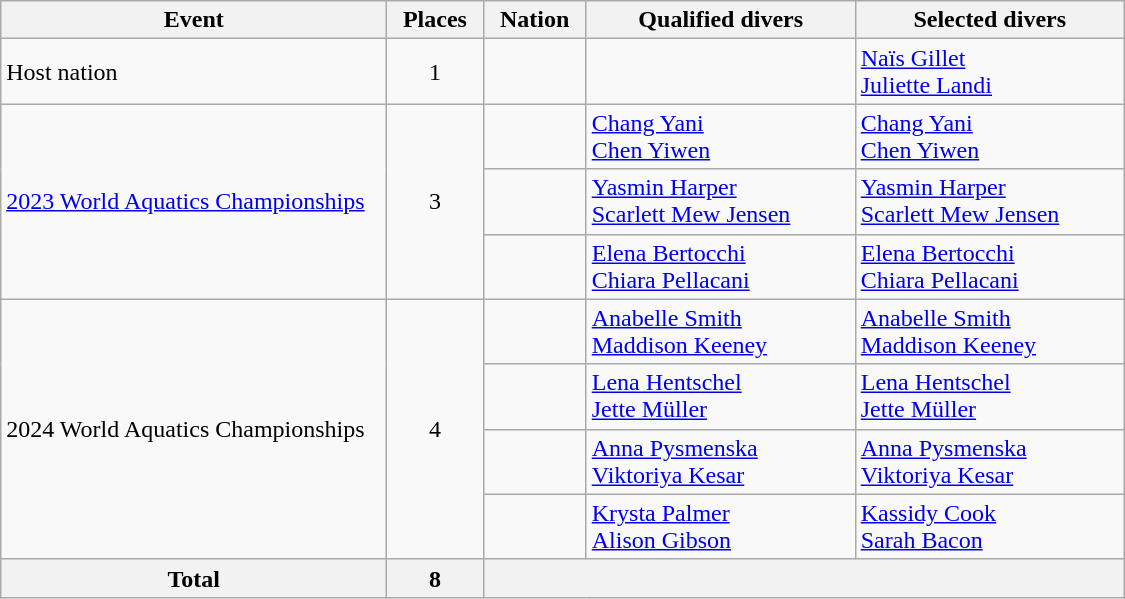<table class="wikitable" width=750>
<tr>
<th width=250>Event</th>
<th>Places</th>
<th>Nation</th>
<th>Qualified divers</th>
<th>Selected divers</th>
</tr>
<tr>
<td>Host nation</td>
<td align=center>1</td>
<td></td>
<td></td>
<td><a href='#'>Naïs Gillet</a><br><a href='#'>Juliette Landi</a></td>
</tr>
<tr>
<td rowspan=3><a href='#'>2023 World Aquatics Championships</a></td>
<td rowspan=3 align=center>3</td>
<td></td>
<td><a href='#'>Chang Yani</a><br><a href='#'>Chen Yiwen</a></td>
<td><a href='#'>Chang Yani</a><br><a href='#'>Chen Yiwen</a></td>
</tr>
<tr>
<td></td>
<td><a href='#'>Yasmin Harper</a><br><a href='#'>Scarlett Mew Jensen</a></td>
<td><a href='#'>Yasmin Harper</a><br><a href='#'>Scarlett Mew Jensen</a></td>
</tr>
<tr>
<td></td>
<td><a href='#'>Elena Bertocchi</a><br><a href='#'>Chiara Pellacani</a></td>
<td><a href='#'>Elena Bertocchi</a><br><a href='#'>Chiara Pellacani</a></td>
</tr>
<tr>
<td rowspan=4>2024 World Aquatics Championships</td>
<td rowspan=4 align=center>4</td>
<td></td>
<td><a href='#'>Anabelle Smith</a><br><a href='#'>Maddison Keeney</a></td>
<td><a href='#'>Anabelle Smith</a><br><a href='#'>Maddison Keeney</a></td>
</tr>
<tr>
<td></td>
<td><a href='#'>Lena Hentschel</a><br><a href='#'>Jette Müller</a></td>
<td><a href='#'>Lena Hentschel</a><br><a href='#'>Jette Müller</a></td>
</tr>
<tr>
<td></td>
<td><a href='#'>Anna Pysmenska</a><br><a href='#'>Viktoriya Kesar</a></td>
<td><a href='#'>Anna Pysmenska</a><br><a href='#'>Viktoriya Kesar</a></td>
</tr>
<tr>
<td></td>
<td><a href='#'>Krysta Palmer</a><br><a href='#'>Alison Gibson</a></td>
<td><a href='#'>Kassidy Cook</a><br><a href='#'>Sarah Bacon</a></td>
</tr>
<tr>
<th>Total</th>
<th>8</th>
<th colspan=3></th>
</tr>
</table>
